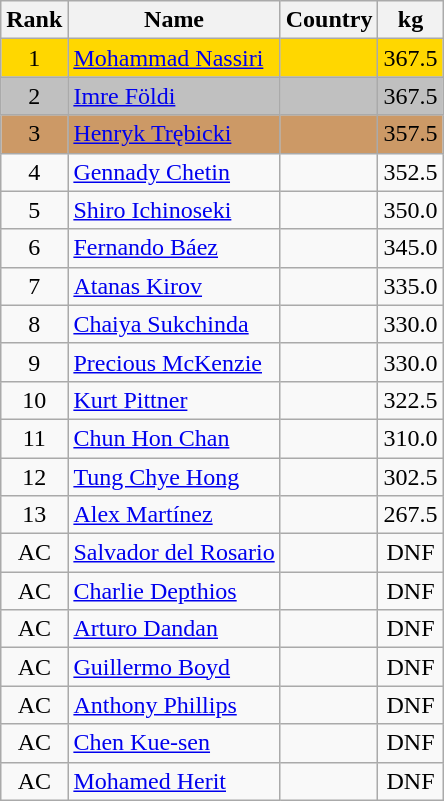<table class="wikitable sortable" style="text-align:center">
<tr>
<th>Rank</th>
<th>Name</th>
<th>Country</th>
<th>kg</th>
</tr>
<tr bgcolor=gold>
<td>1</td>
<td align="left"><a href='#'>Mohammad Nassiri</a></td>
<td align="left"></td>
<td>367.5</td>
</tr>
<tr bgcolor=silver>
<td>2</td>
<td align="left"><a href='#'>Imre Földi</a></td>
<td align="left"></td>
<td>367.5</td>
</tr>
<tr bgcolor=#CC9966>
<td>3</td>
<td align="left"><a href='#'>Henryk Trębicki</a></td>
<td align="left"></td>
<td>357.5</td>
</tr>
<tr>
<td>4</td>
<td align="left"><a href='#'>Gennady Chetin</a></td>
<td align="left"></td>
<td>352.5</td>
</tr>
<tr>
<td>5</td>
<td align="left"><a href='#'>Shiro Ichinoseki</a></td>
<td align="left"></td>
<td>350.0</td>
</tr>
<tr>
<td>6</td>
<td align="left"><a href='#'>Fernando Báez</a></td>
<td align="left"></td>
<td>345.0</td>
</tr>
<tr>
<td>7</td>
<td align="left"><a href='#'>Atanas Kirov</a></td>
<td align="left"></td>
<td>335.0</td>
</tr>
<tr>
<td>8</td>
<td align="left"><a href='#'>Chaiya Sukchinda</a></td>
<td align="left"></td>
<td>330.0</td>
</tr>
<tr>
<td>9</td>
<td align="left"><a href='#'>Precious McKenzie</a></td>
<td align="left"></td>
<td>330.0</td>
</tr>
<tr>
<td>10</td>
<td align="left"><a href='#'>Kurt Pittner</a></td>
<td align="left"></td>
<td>322.5</td>
</tr>
<tr>
<td>11</td>
<td align="left"><a href='#'>Chun Hon Chan</a></td>
<td align="left"></td>
<td>310.0</td>
</tr>
<tr>
<td>12</td>
<td align="left"><a href='#'>Tung Chye Hong</a></td>
<td align="left"></td>
<td>302.5</td>
</tr>
<tr>
<td>13</td>
<td align="left"><a href='#'>Alex Martínez</a></td>
<td align="left"></td>
<td>267.5</td>
</tr>
<tr>
<td>AC</td>
<td align="left"><a href='#'>Salvador del Rosario</a></td>
<td align="left"></td>
<td>DNF</td>
</tr>
<tr>
<td>AC</td>
<td align="left"><a href='#'>Charlie Depthios</a></td>
<td align="left"></td>
<td>DNF</td>
</tr>
<tr>
<td>AC</td>
<td align="left"><a href='#'>Arturo Dandan</a></td>
<td align="left"></td>
<td>DNF</td>
</tr>
<tr>
<td>AC</td>
<td align="left"><a href='#'>Guillermo Boyd</a></td>
<td align="left"></td>
<td>DNF</td>
</tr>
<tr>
<td>AC</td>
<td align="left"><a href='#'>Anthony Phillips</a></td>
<td align="left"></td>
<td>DNF</td>
</tr>
<tr>
<td>AC</td>
<td align="left"><a href='#'>Chen Kue-sen</a></td>
<td align="left"></td>
<td>DNF</td>
</tr>
<tr>
<td>AC</td>
<td align="left"><a href='#'>Mohamed Herit</a></td>
<td align="left"></td>
<td>DNF</td>
</tr>
</table>
